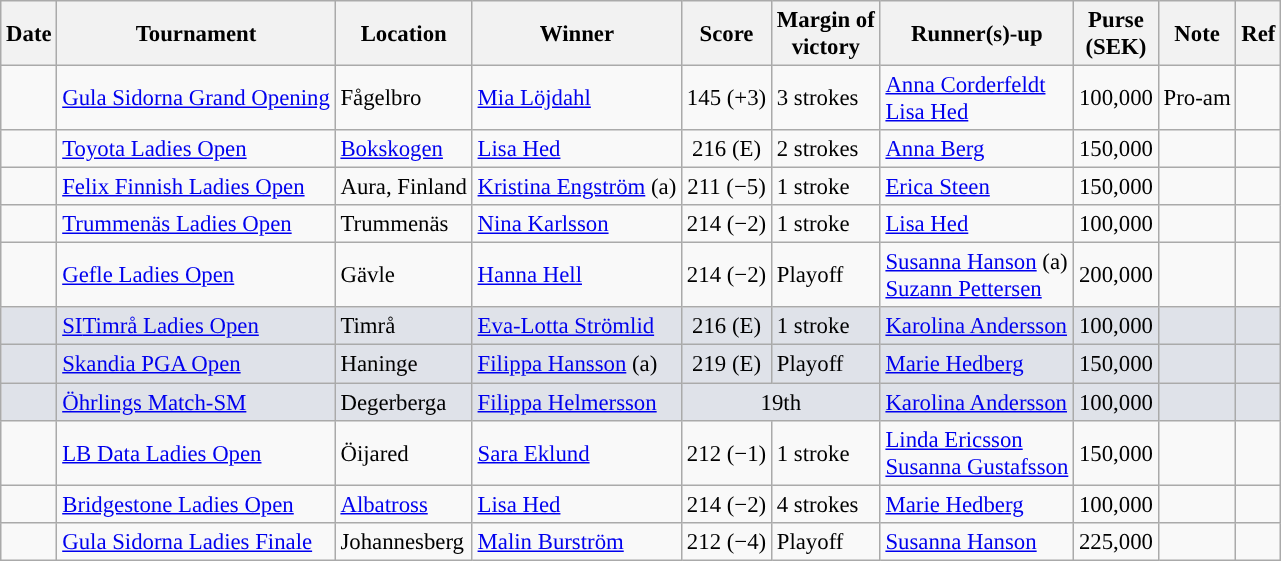<table class="wikitable" style="font-size:95%;">
<tr>
<th>Date</th>
<th>Tournament</th>
<th>Location</th>
<th>Winner</th>
<th>Score</th>
<th>Margin of<br>victory</th>
<th>Runner(s)-up</th>
<th>Purse<br>(SEK)</th>
<th>Note</th>
<th>Ref</th>
</tr>
<tr>
<td></td>
<td><a href='#'>Gula Sidorna Grand Opening</a></td>
<td>Fågelbro</td>
<td> <a href='#'>Mia Löjdahl</a></td>
<td align=center>145 (+3)</td>
<td>3 strokes</td>
<td> <a href='#'>Anna Corderfeldt</a><br> <a href='#'>Lisa Hed</a></td>
<td align=right>100,000</td>
<td>Pro-am</td>
<td></td>
</tr>
<tr>
<td></td>
<td><a href='#'>Toyota Ladies Open</a></td>
<td><a href='#'>Bokskogen</a></td>
<td> <a href='#'>Lisa Hed</a></td>
<td align=center>216 (E)</td>
<td>2 strokes</td>
<td> <a href='#'>Anna Berg</a></td>
<td align=right>150,000</td>
<td></td>
<td></td>
</tr>
<tr>
<td></td>
<td><a href='#'>Felix Finnish Ladies Open</a></td>
<td>Aura, Finland</td>
<td> <a href='#'>Kristina Engström</a> (a)</td>
<td align=center>211 (−5)</td>
<td>1 stroke</td>
<td> <a href='#'>Erica Steen</a></td>
<td align=right>150,000</td>
<td></td>
<td></td>
</tr>
<tr>
<td></td>
<td><a href='#'>Trummenäs Ladies Open</a></td>
<td>Trummenäs</td>
<td> <a href='#'>Nina Karlsson</a></td>
<td align=center>214 (−2)</td>
<td>1 stroke</td>
<td> <a href='#'>Lisa Hed</a></td>
<td align=right>100,000</td>
<td></td>
<td></td>
</tr>
<tr>
<td></td>
<td><a href='#'>Gefle Ladies Open</a></td>
<td>Gävle</td>
<td> <a href='#'>Hanna Hell</a></td>
<td align=center>214 (−2)</td>
<td>Playoff</td>
<td> <a href='#'>Susanna Hanson</a> (a)<br> <a href='#'>Suzann Pettersen</a></td>
<td align=right>200,000</td>
<td></td>
<td></td>
</tr>
<tr style="background:#dfe2e9;">
<td></td>
<td><a href='#'>SI</a><a href='#'>Timrå Ladies Open</a></td>
<td>Timrå</td>
<td> <a href='#'>Eva-Lotta Strömlid</a></td>
<td align=center>216 (E)</td>
<td>1 stroke</td>
<td> <a href='#'>Karolina Andersson</a></td>
<td align=right>100,000</td>
<td></td>
<td></td>
</tr>
<tr style="background:#dfe2e9;">
<td></td>
<td><a href='#'>Skandia PGA Open</a></td>
<td>Haninge</td>
<td> <a href='#'>Filippa Hansson</a> (a)</td>
<td align=center>219 (E)</td>
<td>Playoff</td>
<td> <a href='#'>Marie Hedberg</a></td>
<td align=right>150,000</td>
<td></td>
<td></td>
</tr>
<tr style="background:#dfe2e9;">
<td></td>
<td><a href='#'>Öhrlings Match-SM</a></td>
<td>Degerberga</td>
<td> <a href='#'>Filippa Helmersson</a></td>
<td colspan=2 align=center>19th</td>
<td> <a href='#'>Karolina Andersson</a></td>
<td align=right>100,000</td>
<td></td>
<td></td>
</tr>
<tr>
<td></td>
<td><a href='#'>LB Data Ladies Open</a></td>
<td>Öijared</td>
<td> <a href='#'>Sara Eklund</a></td>
<td align=center>212 (−1)</td>
<td>1 stroke</td>
<td> <a href='#'>Linda Ericsson</a><br> <a href='#'>Susanna Gustafsson</a></td>
<td align=right>150,000</td>
<td></td>
<td></td>
</tr>
<tr>
<td></td>
<td><a href='#'>Bridgestone Ladies Open</a></td>
<td><a href='#'>Albatross</a></td>
<td> <a href='#'>Lisa Hed</a></td>
<td align=center>214 (−2)</td>
<td>4 strokes</td>
<td> <a href='#'>Marie Hedberg</a></td>
<td align=right>100,000</td>
<td></td>
<td></td>
</tr>
<tr>
<td></td>
<td><a href='#'>Gula Sidorna Ladies Finale</a></td>
<td>Johannesberg</td>
<td> <a href='#'>Malin Burström</a></td>
<td align=center>212 (−4)</td>
<td>Playoff</td>
<td> <a href='#'>Susanna Hanson</a></td>
<td align=right>225,000</td>
<td></td>
<td></td>
</tr>
</table>
